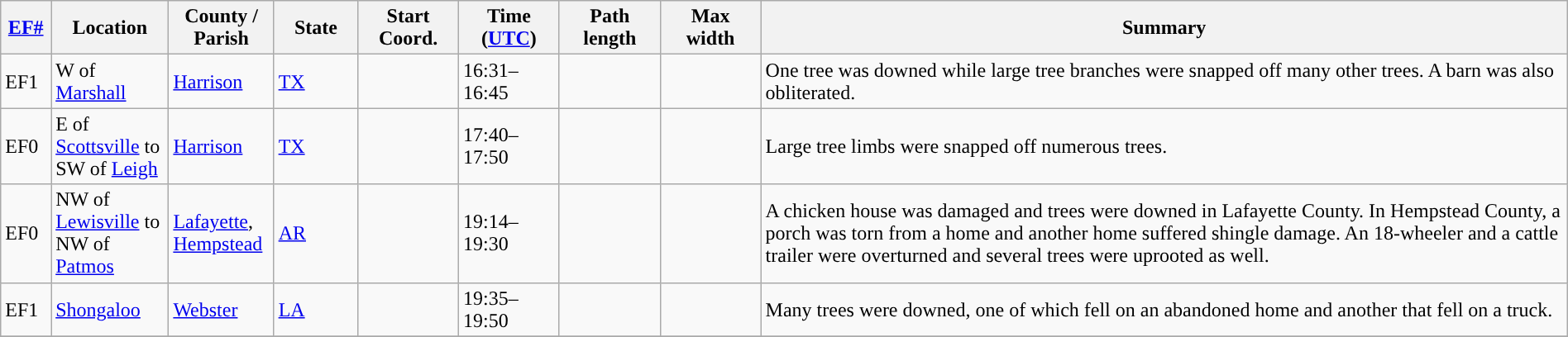<table class="wikitable sortable" style="width:100%;">
<tr>
<th scope="col"  style="width:3%; text-align:center;"><a href='#'>EF#</a></th>
<th scope="col"  style="width:7%; text-align:center;" class="unsortable">Location</th>
<th scope="col"  style="width:6%; text-align:center;" class="unsortable">County / Parish</th>
<th scope="col"  style="width:5%; text-align:center;">State</th>
<th scope="col"  style="width:6%; text-align:center;">Start Coord.</th>
<th scope="col"  style="width:6%; text-align:center;">Time (<a href='#'>UTC</a>)</th>
<th scope="col"  style="width:6%; text-align:center;">Path length</th>
<th scope="col"  style="width:6%; text-align:center;">Max width</th>
<th scope="col" class="unsortable" style="width:48%; text-align:center;">Summary</th>
</tr>
<tr>
<td>EF1</td>
<td>W of <a href='#'>Marshall</a></td>
<td><a href='#'>Harrison</a></td>
<td><a href='#'>TX</a></td>
<td></td>
<td>16:31–16:45</td>
<td></td>
<td></td>
<td>One tree was downed while large tree branches were snapped off many other trees. A barn was also obliterated.</td>
</tr>
<tr>
<td>EF0</td>
<td>E of <a href='#'>Scottsville</a> to SW of <a href='#'>Leigh</a></td>
<td><a href='#'>Harrison</a></td>
<td><a href='#'>TX</a></td>
<td></td>
<td>17:40–17:50</td>
<td></td>
<td></td>
<td>Large tree limbs were snapped off numerous trees.</td>
</tr>
<tr>
<td>EF0</td>
<td>NW of <a href='#'>Lewisville</a> to NW of <a href='#'>Patmos</a></td>
<td><a href='#'>Lafayette</a>, <a href='#'>Hempstead</a></td>
<td><a href='#'>AR</a></td>
<td></td>
<td>19:14–19:30</td>
<td></td>
<td></td>
<td>A chicken house was damaged and trees were downed in Lafayette County. In Hempstead County, a porch was torn from a home and another home suffered shingle damage. An 18-wheeler and a cattle trailer were overturned and several trees were uprooted as well.</td>
</tr>
<tr>
<td>EF1</td>
<td><a href='#'>Shongaloo</a></td>
<td><a href='#'>Webster</a></td>
<td><a href='#'>LA</a></td>
<td></td>
<td>19:35–19:50</td>
<td></td>
<td></td>
<td>Many trees were downed, one of which fell on an abandoned home and another that fell on a truck.</td>
</tr>
<tr>
</tr>
</table>
